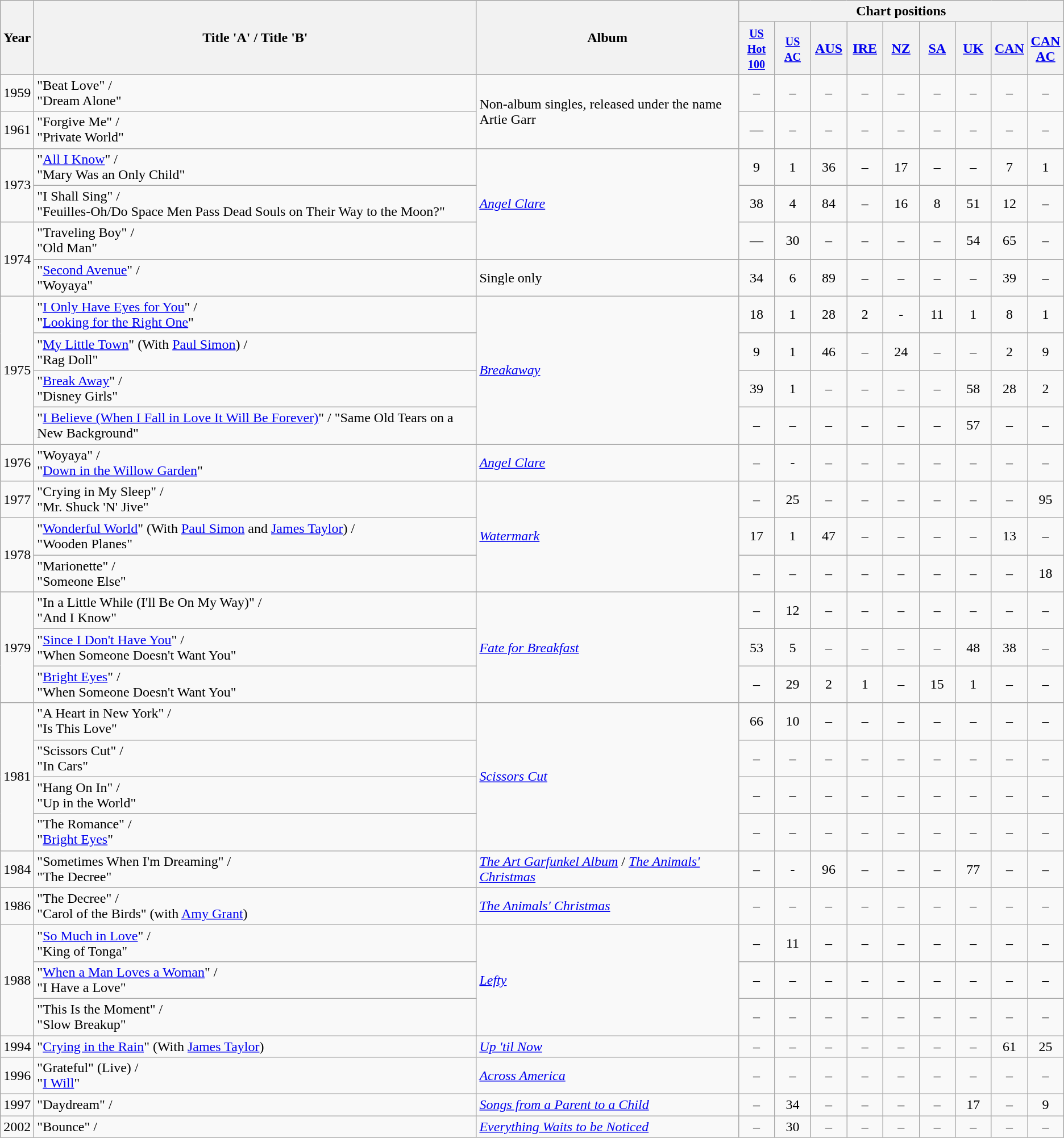<table class="wikitable">
<tr>
<th rowspan="2">Year</th>
<th rowspan="2">Title 'A' / Title 'B'</th>
<th rowspan="2">Album</th>
<th colspan="9">Chart positions</th>
</tr>
<tr>
<th width="35"><small><a href='#'>US Hot 100</a><br></small></th>
<th width="35"><small><a href='#'>US AC</a><br></small></th>
<th width="35"><a href='#'>AUS</a><br></th>
<th width="35"><a href='#'>IRE</a><br></th>
<th width="35"><a href='#'>NZ</a><br></th>
<th width="35"><a href='#'>SA</a><br></th>
<th width="35"><a href='#'>UK</a><br></th>
<th width="35"><a href='#'>CAN</a><br></th>
<th width="35"><a href='#'>CAN AC</a></th>
</tr>
<tr>
<td>1959</td>
<td>"Beat Love" / <br>"Dream Alone"</td>
<td rowspan="2">Non-album singles, released under the name Artie Garr</td>
<td style="text-align:center;">–</td>
<td style="text-align:center;">–</td>
<td style="text-align:center;">–</td>
<td style="text-align:center;">–</td>
<td style="text-align:center;">–</td>
<td style="text-align:center;">–</td>
<td style="text-align:center;">–</td>
<td style="text-align:center;">–</td>
<td style="text-align:center;">–</td>
</tr>
<tr>
<td>1961</td>
<td>"Forgive Me" / <br>"Private World"</td>
<td style="text-align:center;">—</td>
<td style="text-align:center;">–</td>
<td style="text-align:center;">–</td>
<td style="text-align:center;">–</td>
<td style="text-align:center;">–</td>
<td style="text-align:center;">–</td>
<td style="text-align:center;">–</td>
<td style="text-align:center;">–</td>
<td style="text-align:center;">–</td>
</tr>
<tr>
<td rowspan="2">1973</td>
<td>"<a href='#'>All I Know</a>" / <br>"Mary Was an Only Child"</td>
<td rowspan="3"><em><a href='#'>Angel Clare</a></em></td>
<td style="text-align:center;">9</td>
<td style="text-align:center;">1</td>
<td style="text-align:center;">36</td>
<td style="text-align:center;">–</td>
<td style="text-align:center;">17</td>
<td style="text-align:center;">–</td>
<td style="text-align:center;">–</td>
<td style="text-align:center;">7</td>
<td style="text-align:center;">1</td>
</tr>
<tr>
<td>"I Shall Sing" / <br>"Feuilles-Oh/Do Space Men Pass Dead Souls on Their Way to the Moon?"</td>
<td style="text-align:center;">38</td>
<td style="text-align:center;">4</td>
<td style="text-align:center;">84</td>
<td style="text-align:center;">–</td>
<td style="text-align:center;">16</td>
<td style="text-align:center;">8</td>
<td style="text-align:center;">51</td>
<td style="text-align:center;">12</td>
<td style="text-align:center;">–</td>
</tr>
<tr>
<td rowspan="2">1974</td>
<td>"Traveling Boy" / <br>"Old Man"</td>
<td style="text-align:center;">—</td>
<td style="text-align:center;">30</td>
<td style="text-align:center;">–</td>
<td style="text-align:center;">–</td>
<td style="text-align:center;">–</td>
<td style="text-align:center;">–</td>
<td style="text-align:center;">54</td>
<td style="text-align:center;">65</td>
<td style="text-align:center;">–</td>
</tr>
<tr>
<td>"<a href='#'>Second Avenue</a>" / <br>"Woyaya"</td>
<td>Single only</td>
<td style="text-align:center;">34</td>
<td style="text-align:center;">6</td>
<td style="text-align:center;">89</td>
<td style="text-align:center;">–</td>
<td style="text-align:center;">–</td>
<td style="text-align:center;">–</td>
<td style="text-align:center;">–</td>
<td style="text-align:center;">39</td>
<td style="text-align:center;">–</td>
</tr>
<tr>
<td rowspan="4">1975</td>
<td>"<a href='#'>I Only Have Eyes for You</a>" / <br>"<a href='#'>Looking for the Right One</a>"</td>
<td rowspan="4"><em><a href='#'>Breakaway</a></em></td>
<td style="text-align:center;">18</td>
<td style="text-align:center;">1</td>
<td style="text-align:center;">28</td>
<td style="text-align:center;">2</td>
<td style="text-align:center;">-</td>
<td style="text-align:center;">11</td>
<td style="text-align:center;">1</td>
<td style="text-align:center;">8</td>
<td style="text-align:center;">1</td>
</tr>
<tr>
<td>"<a href='#'>My Little Town</a>" (With <a href='#'>Paul Simon</a>) / <br>"Rag Doll"</td>
<td style="text-align:center;">9</td>
<td style="text-align:center;">1</td>
<td style="text-align:center;">46</td>
<td style="text-align:center;">–</td>
<td style="text-align:center;">24</td>
<td style="text-align:center;">–</td>
<td style="text-align:center;">–</td>
<td style="text-align:center;">2</td>
<td style="text-align:center;">9</td>
</tr>
<tr>
<td>"<a href='#'>Break Away</a>" / <br>"Disney Girls"</td>
<td style="text-align:center;">39</td>
<td style="text-align:center;">1</td>
<td style="text-align:center;">–</td>
<td style="text-align:center;">–</td>
<td style="text-align:center;">–</td>
<td style="text-align:center;">–</td>
<td style="text-align:center;">58</td>
<td style="text-align:center;">28</td>
<td style="text-align:center;">2</td>
</tr>
<tr>
<td>"<a href='#'>I Believe (When I Fall in Love It Will Be Forever)</a>" / "Same Old Tears on a New Background"</td>
<td style="text-align:center;">–</td>
<td style="text-align:center;">–</td>
<td style="text-align:center;">–</td>
<td style="text-align:center;">–</td>
<td style="text-align:center;">–</td>
<td style="text-align:center;">–</td>
<td style="text-align:center;">57</td>
<td style="text-align:center;">–</td>
<td style="text-align:center;">–</td>
</tr>
<tr>
<td>1976</td>
<td>"Woyaya" / <br>"<a href='#'>Down in the Willow Garden</a>"</td>
<td><em><a href='#'>Angel Clare</a></em></td>
<td style="text-align:center;">–</td>
<td style="text-align:center;">-</td>
<td style="text-align:center;">–</td>
<td style="text-align:center;">–</td>
<td style="text-align:center;">–</td>
<td style="text-align:center;">–</td>
<td style="text-align:center;">–</td>
<td style="text-align:center;">–</td>
<td style="text-align:center;">–</td>
</tr>
<tr>
<td>1977</td>
<td>"Crying in My Sleep" / <br>"Mr. Shuck 'N' Jive"</td>
<td rowspan="3"><em><a href='#'>Watermark</a></em></td>
<td style="text-align:center;">–</td>
<td style="text-align:center;">25</td>
<td style="text-align:center;">–</td>
<td style="text-align:center;">–</td>
<td style="text-align:center;">–</td>
<td style="text-align:center;">–</td>
<td style="text-align:center;">–</td>
<td style="text-align:center;">–</td>
<td style="text-align:center;">95</td>
</tr>
<tr>
<td rowspan="2">1978</td>
<td>"<a href='#'>Wonderful World</a>" (With <a href='#'>Paul Simon</a> and <a href='#'>James Taylor</a>) / <br>"Wooden Planes"</td>
<td style="text-align:center;">17</td>
<td style="text-align:center;">1</td>
<td style="text-align:center;">47</td>
<td style="text-align:center;">–</td>
<td style="text-align:center;">–</td>
<td style="text-align:center;">–</td>
<td style="text-align:center;">–</td>
<td style="text-align:center;">13</td>
<td style="text-align:center;">–</td>
</tr>
<tr>
<td>"Marionette" / <br>"Someone Else"</td>
<td style="text-align:center;">–</td>
<td style="text-align:center;">–</td>
<td style="text-align:center;">–</td>
<td style="text-align:center;">–</td>
<td style="text-align:center;">–</td>
<td style="text-align:center;">–</td>
<td style="text-align:center;">–</td>
<td style="text-align:center;">–</td>
<td style="text-align:center;">18</td>
</tr>
<tr>
<td rowspan="3">1979</td>
<td>"In a Little While (I'll Be On My Way)" / <br>"And I Know"</td>
<td rowspan="3"><em><a href='#'>Fate for Breakfast</a></em></td>
<td style="text-align:center;">–</td>
<td style="text-align:center;">12</td>
<td style="text-align:center;">–</td>
<td style="text-align:center;">–</td>
<td style="text-align:center;">–</td>
<td style="text-align:center;">–</td>
<td style="text-align:center;">–</td>
<td style="text-align:center;">–</td>
<td style="text-align:center;">–</td>
</tr>
<tr>
<td>"<a href='#'>Since I Don't Have You</a>" / <br>"When Someone Doesn't Want You"</td>
<td style="text-align:center;">53</td>
<td style="text-align:center;">5</td>
<td style="text-align:center;">–</td>
<td style="text-align:center;">–</td>
<td style="text-align:center;">–</td>
<td style="text-align:center;">–</td>
<td style="text-align:center;">48</td>
<td style="text-align:center;">38</td>
<td style="text-align:center;">–</td>
</tr>
<tr>
<td>"<a href='#'>Bright Eyes</a>" / <br>"When Someone Doesn't Want You"</td>
<td style="text-align:center;">–</td>
<td style="text-align:center;">29</td>
<td style="text-align:center;">2</td>
<td style="text-align:center;">1</td>
<td style="text-align:center;">–</td>
<td style="text-align:center;">15</td>
<td style="text-align:center;">1</td>
<td style="text-align:center;">–</td>
<td style="text-align:center;">–</td>
</tr>
<tr>
<td rowspan="4">1981</td>
<td>"A Heart in New York" / <br>"Is This Love"</td>
<td rowspan="4"><em><a href='#'>Scissors Cut</a></em></td>
<td style="text-align:center;">66</td>
<td style="text-align:center;">10</td>
<td style="text-align:center;">–</td>
<td style="text-align:center;">–</td>
<td style="text-align:center;">–</td>
<td style="text-align:center;">–</td>
<td style="text-align:center;">–</td>
<td style="text-align:center;">–</td>
<td style="text-align:center;">–</td>
</tr>
<tr>
<td>"Scissors Cut" / <br>"In Cars"</td>
<td style="text-align:center;">–</td>
<td style="text-align:center;">–</td>
<td style="text-align:center;">–</td>
<td style="text-align:center;">–</td>
<td style="text-align:center;">–</td>
<td style="text-align:center;">–</td>
<td style="text-align:center;">–</td>
<td style="text-align:center;">–</td>
<td style="text-align:center;">–</td>
</tr>
<tr>
<td>"Hang On In" / <br>"Up in the World"</td>
<td style="text-align:center;">–</td>
<td style="text-align:center;">–</td>
<td style="text-align:center;">–</td>
<td style="text-align:center;">–</td>
<td style="text-align:center;">–</td>
<td style="text-align:center;">–</td>
<td style="text-align:center;">–</td>
<td style="text-align:center;">–</td>
<td style="text-align:center;">–</td>
</tr>
<tr>
<td>"The Romance" / <br>"<a href='#'>Bright Eyes</a>"</td>
<td style="text-align:center;">–</td>
<td style="text-align:center;">–</td>
<td style="text-align:center;">–</td>
<td style="text-align:center;">–</td>
<td style="text-align:center;">–</td>
<td style="text-align:center;">–</td>
<td style="text-align:center;">–</td>
<td style="text-align:center;">–</td>
<td style="text-align:center;">–</td>
</tr>
<tr>
<td>1984</td>
<td>"Sometimes When I'm Dreaming" / <br>"The Decree"</td>
<td><em><a href='#'>The Art Garfunkel Album</a></em> / <em><a href='#'>The Animals' Christmas</a></em></td>
<td style="text-align:center;">–</td>
<td style="text-align:center;">-</td>
<td style="text-align:center;">96</td>
<td style="text-align:center;">–</td>
<td style="text-align:center;">–</td>
<td style="text-align:center;">–</td>
<td style="text-align:center;">77</td>
<td style="text-align:center;">–</td>
<td style="text-align:center;">–</td>
</tr>
<tr>
<td>1986</td>
<td>"The Decree" / <br>"Carol of the Birds" (with <a href='#'>Amy Grant</a>)</td>
<td><em><a href='#'>The Animals' Christmas</a></em></td>
<td style="text-align:center;">–</td>
<td style="text-align:center;">–</td>
<td style="text-align:center;">–</td>
<td style="text-align:center;">–</td>
<td style="text-align:center;">–</td>
<td style="text-align:center;">–</td>
<td style="text-align:center;">–</td>
<td style="text-align:center;">–</td>
<td style="text-align:center;">–</td>
</tr>
<tr>
<td rowspan="3">1988</td>
<td>"<a href='#'>So Much in Love</a>" / <br>"King of Tonga"</td>
<td rowspan="3"><em><a href='#'>Lefty</a></em></td>
<td style="text-align:center;">–</td>
<td style="text-align:center;">11</td>
<td style="text-align:center;">–</td>
<td style="text-align:center;">–</td>
<td style="text-align:center;">–</td>
<td style="text-align:center;">–</td>
<td style="text-align:center;">–</td>
<td style="text-align:center;">–</td>
<td style="text-align:center;">–</td>
</tr>
<tr>
<td>"<a href='#'>When a Man Loves a Woman</a>" / <br>"I Have a Love"</td>
<td style="text-align:center;">–</td>
<td style="text-align:center;">–</td>
<td style="text-align:center;">–</td>
<td style="text-align:center;">–</td>
<td style="text-align:center;">–</td>
<td style="text-align:center;">–</td>
<td style="text-align:center;">–</td>
<td style="text-align:center;">–</td>
<td style="text-align:center;">–</td>
</tr>
<tr>
<td>"This Is the Moment" / <br>"Slow Breakup"</td>
<td style="text-align:center;">–</td>
<td style="text-align:center;">–</td>
<td style="text-align:center;">–</td>
<td style="text-align:center;">–</td>
<td style="text-align:center;">–</td>
<td style="text-align:center;">–</td>
<td style="text-align:center;">–</td>
<td style="text-align:center;">–</td>
<td style="text-align:center;">–</td>
</tr>
<tr>
<td>1994</td>
<td>"<a href='#'>Crying in the Rain</a>" (With <a href='#'>James Taylor</a>)</td>
<td><em><a href='#'>Up 'til Now</a></em></td>
<td style="text-align:center;">–</td>
<td style="text-align:center;">–</td>
<td style="text-align:center;">–</td>
<td style="text-align:center;">–</td>
<td style="text-align:center;">–</td>
<td style="text-align:center;">–</td>
<td style="text-align:center;">–</td>
<td style="text-align:center;">61</td>
<td style="text-align:center;">25</td>
</tr>
<tr>
<td>1996</td>
<td>"Grateful" (Live) / <br>"<a href='#'>I Will</a>"</td>
<td><em><a href='#'>Across America</a></em></td>
<td style="text-align:center;">–</td>
<td style="text-align:center;">–</td>
<td style="text-align:center;">–</td>
<td style="text-align:center;">–</td>
<td style="text-align:center;">–</td>
<td style="text-align:center;">–</td>
<td style="text-align:center;">–</td>
<td style="text-align:center;">–</td>
<td style="text-align:center;">–</td>
</tr>
<tr>
<td>1997</td>
<td>"Daydream" / <br></td>
<td><em><a href='#'>Songs from a Parent to a Child</a></em></td>
<td style="text-align:center;">–</td>
<td style="text-align:center;">34</td>
<td style="text-align:center;">–</td>
<td style="text-align:center;">–</td>
<td style="text-align:center;">–</td>
<td style="text-align:center;">–</td>
<td style="text-align:center;">17</td>
<td style="text-align:center;">–</td>
<td style="text-align:center;">9</td>
</tr>
<tr>
<td>2002</td>
<td>"Bounce" / <br></td>
<td><em><a href='#'>Everything Waits to be Noticed</a></em></td>
<td style="text-align:center;">–</td>
<td style="text-align:center;">30</td>
<td style="text-align:center;">–</td>
<td style="text-align:center;">–</td>
<td style="text-align:center;">–</td>
<td style="text-align:center;">–</td>
<td style="text-align:center;">–</td>
<td style="text-align:center;">–</td>
<td style="text-align:center;">–</td>
</tr>
</table>
